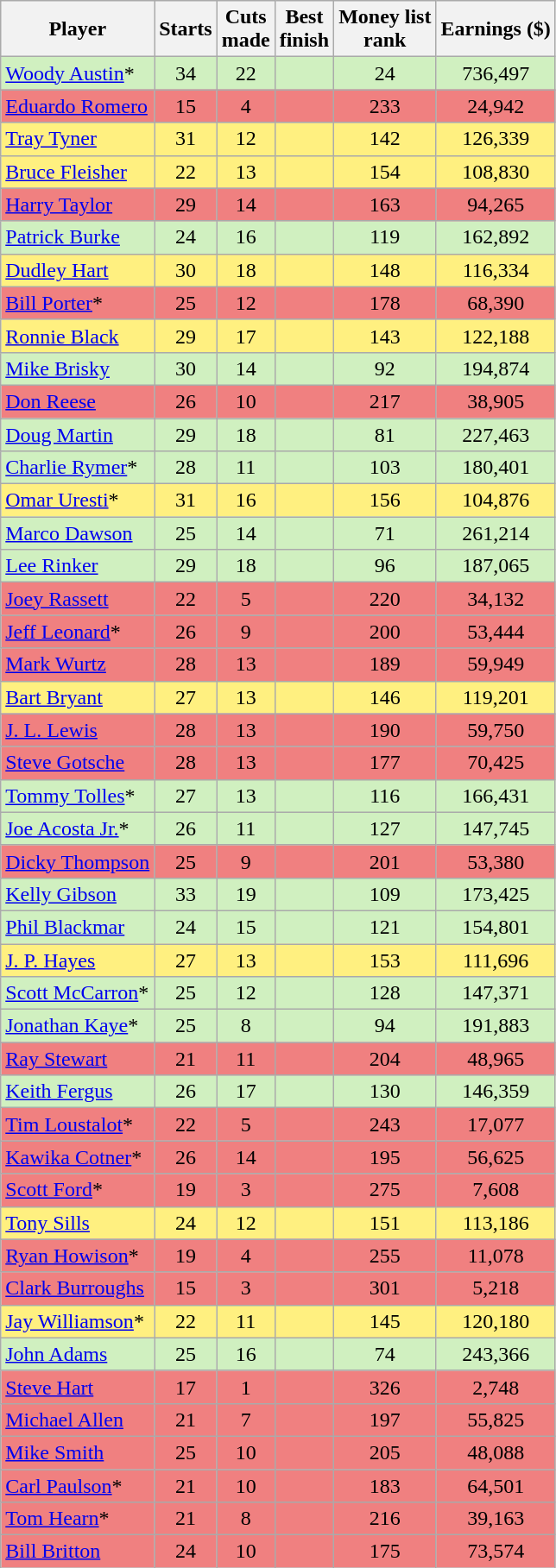<table class="wikitable sortable" style="text-align:center">
<tr>
<th>Player</th>
<th>Starts</th>
<th>Cuts<br>made</th>
<th>Best<br>finish</th>
<th>Money list<br>rank</th>
<th>Earnings ($)</th>
</tr>
<tr style="background:#D0F0C0;">
<td align=left> <a href='#'>Woody Austin</a>*</td>
<td>34</td>
<td>22</td>
<td></td>
<td>24</td>
<td>736,497</td>
</tr>
<tr style="background:#F08080;">
<td align=left> <a href='#'>Eduardo Romero</a></td>
<td>15</td>
<td>4</td>
<td></td>
<td>233</td>
<td>24,942</td>
</tr>
<tr style="background:#FFF080;">
<td align=left> <a href='#'>Tray Tyner</a></td>
<td>31</td>
<td>12</td>
<td></td>
<td>142</td>
<td>126,339</td>
</tr>
<tr style="background:#FFF080;">
<td align=left> <a href='#'>Bruce Fleisher</a></td>
<td>22</td>
<td>13</td>
<td></td>
<td>154</td>
<td>108,830</td>
</tr>
<tr style="background:#F08080;">
<td align=left> <a href='#'>Harry Taylor</a></td>
<td>29</td>
<td>14</td>
<td></td>
<td>163</td>
<td>94,265</td>
</tr>
<tr style="background:#D0F0C0;">
<td align=left> <a href='#'>Patrick Burke</a></td>
<td>24</td>
<td>16</td>
<td></td>
<td>119</td>
<td>162,892</td>
</tr>
<tr style="background:#FFF080;">
<td align=left> <a href='#'>Dudley Hart</a></td>
<td>30</td>
<td>18</td>
<td></td>
<td>148</td>
<td>116,334</td>
</tr>
<tr style="background:#F08080;">
<td align=left> <a href='#'>Bill Porter</a>*</td>
<td>25</td>
<td>12</td>
<td></td>
<td>178</td>
<td>68,390</td>
</tr>
<tr style="background:#FFF080;">
<td align=left> <a href='#'>Ronnie Black</a></td>
<td>29</td>
<td>17</td>
<td></td>
<td>143</td>
<td>122,188</td>
</tr>
<tr style="background:#D0F0C0;">
<td align=left> <a href='#'>Mike Brisky</a></td>
<td>30</td>
<td>14</td>
<td></td>
<td>92</td>
<td>194,874</td>
</tr>
<tr style="background:#F08080;">
<td align=left> <a href='#'>Don Reese</a></td>
<td>26</td>
<td>10</td>
<td></td>
<td>217</td>
<td>38,905</td>
</tr>
<tr style="background:#D0F0C0;">
<td align=left> <a href='#'>Doug Martin</a></td>
<td>29</td>
<td>18</td>
<td></td>
<td>81</td>
<td>227,463</td>
</tr>
<tr style="background:#D0F0C0;">
<td align=left> <a href='#'>Charlie Rymer</a>*</td>
<td>28</td>
<td>11</td>
<td></td>
<td>103</td>
<td>180,401</td>
</tr>
<tr style="background:#FFF080;">
<td align=left> <a href='#'>Omar Uresti</a>*</td>
<td>31</td>
<td>16</td>
<td></td>
<td>156</td>
<td>104,876</td>
</tr>
<tr style="background:#D0F0C0;">
<td align=left> <a href='#'>Marco Dawson</a></td>
<td>25</td>
<td>14</td>
<td></td>
<td>71</td>
<td>261,214</td>
</tr>
<tr style="background:#D0F0C0;">
<td align=left> <a href='#'>Lee Rinker</a></td>
<td>29</td>
<td>18</td>
<td></td>
<td>96</td>
<td>187,065</td>
</tr>
<tr style="background:#F08080;">
<td align=left> <a href='#'>Joey Rassett</a></td>
<td>22</td>
<td>5</td>
<td></td>
<td>220</td>
<td>34,132</td>
</tr>
<tr style="background:#F08080;">
<td align=left> <a href='#'>Jeff Leonard</a>*</td>
<td>26</td>
<td>9</td>
<td></td>
<td>200</td>
<td>53,444</td>
</tr>
<tr style="background:#F08080;">
<td align=left> <a href='#'>Mark Wurtz</a></td>
<td>28</td>
<td>13</td>
<td></td>
<td>189</td>
<td>59,949</td>
</tr>
<tr style="background:#FFF080;">
<td align=left> <a href='#'>Bart Bryant</a></td>
<td>27</td>
<td>13</td>
<td></td>
<td>146</td>
<td>119,201</td>
</tr>
<tr style="background:#F08080;">
<td align=left> <a href='#'>J. L. Lewis</a></td>
<td>28</td>
<td>13</td>
<td></td>
<td>190</td>
<td>59,750</td>
</tr>
<tr style="background:#F08080;">
<td align=left> <a href='#'>Steve Gotsche</a></td>
<td>28</td>
<td>13</td>
<td></td>
<td>177</td>
<td>70,425</td>
</tr>
<tr style="background:#D0F0C0;">
<td align=left> <a href='#'>Tommy Tolles</a>*</td>
<td>27</td>
<td>13</td>
<td></td>
<td>116</td>
<td>166,431</td>
</tr>
<tr style="background:#D0F0C0;">
<td align=left> <a href='#'>Joe Acosta Jr.</a>*</td>
<td>26</td>
<td>11</td>
<td></td>
<td>127</td>
<td>147,745</td>
</tr>
<tr style="background:#F08080;">
<td align=left> <a href='#'>Dicky Thompson</a></td>
<td>25</td>
<td>9</td>
<td></td>
<td>201</td>
<td>53,380</td>
</tr>
<tr style="background:#D0F0C0;">
<td align=left> <a href='#'>Kelly Gibson</a></td>
<td>33</td>
<td>19</td>
<td></td>
<td>109</td>
<td>173,425</td>
</tr>
<tr style="background:#D0F0C0;">
<td align=left> <a href='#'>Phil Blackmar</a></td>
<td>24</td>
<td>15</td>
<td></td>
<td>121</td>
<td>154,801</td>
</tr>
<tr style="background:#FFF080;">
<td align=left> <a href='#'>J. P. Hayes</a></td>
<td>27</td>
<td>13</td>
<td></td>
<td>153</td>
<td>111,696</td>
</tr>
<tr style="background:#D0F0C0;">
<td align=left> <a href='#'>Scott McCarron</a>*</td>
<td>25</td>
<td>12</td>
<td></td>
<td>128</td>
<td>147,371</td>
</tr>
<tr style="background:#D0F0C0;">
<td align=left> <a href='#'>Jonathan Kaye</a>*</td>
<td>25</td>
<td>8</td>
<td></td>
<td>94</td>
<td>191,883</td>
</tr>
<tr style="background:#F08080;">
<td align=left> <a href='#'>Ray Stewart</a></td>
<td>21</td>
<td>11</td>
<td></td>
<td>204</td>
<td>48,965</td>
</tr>
<tr style="background:#D0F0C0;">
<td align=left> <a href='#'>Keith Fergus</a></td>
<td>26</td>
<td>17</td>
<td></td>
<td>130</td>
<td>146,359</td>
</tr>
<tr style="background:#F08080;">
<td align=left> <a href='#'>Tim Loustalot</a>*</td>
<td>22</td>
<td>5</td>
<td></td>
<td>243</td>
<td>17,077</td>
</tr>
<tr style="background:#F08080;">
<td align=left> <a href='#'>Kawika Cotner</a>*</td>
<td>26</td>
<td>14</td>
<td></td>
<td>195</td>
<td>56,625</td>
</tr>
<tr style="background:#F08080;">
<td align=left> <a href='#'>Scott Ford</a>*</td>
<td>19</td>
<td>3</td>
<td></td>
<td>275</td>
<td>7,608</td>
</tr>
<tr style="background:#FFF080;">
<td align=left> <a href='#'>Tony Sills</a></td>
<td>24</td>
<td>12</td>
<td></td>
<td>151</td>
<td>113,186</td>
</tr>
<tr style="background:#F08080;">
<td align=left> <a href='#'>Ryan Howison</a>*</td>
<td>19</td>
<td>4</td>
<td></td>
<td>255</td>
<td>11,078</td>
</tr>
<tr style="background:#F08080;">
<td align=left> <a href='#'>Clark Burroughs</a></td>
<td>15</td>
<td>3</td>
<td></td>
<td>301</td>
<td>5,218</td>
</tr>
<tr style="background:#FFF080;">
<td align=left> <a href='#'>Jay Williamson</a>*</td>
<td>22</td>
<td>11</td>
<td></td>
<td>145</td>
<td>120,180</td>
</tr>
<tr style="background:#D0F0C0;">
<td align=left> <a href='#'>John Adams</a></td>
<td>25</td>
<td>16</td>
<td></td>
<td>74</td>
<td>243,366</td>
</tr>
<tr style="background:#F08080;">
<td align=left> <a href='#'>Steve Hart</a></td>
<td>17</td>
<td>1</td>
<td></td>
<td>326</td>
<td>2,748</td>
</tr>
<tr style="background:#F08080;">
<td align=left> <a href='#'>Michael Allen</a></td>
<td>21</td>
<td>7</td>
<td></td>
<td>197</td>
<td>55,825</td>
</tr>
<tr style="background:#F08080;">
<td align=left> <a href='#'>Mike Smith</a></td>
<td>25</td>
<td>10</td>
<td></td>
<td>205</td>
<td>48,088</td>
</tr>
<tr style="background:#F08080;">
<td align=left> <a href='#'>Carl Paulson</a>*</td>
<td>21</td>
<td>10</td>
<td></td>
<td>183</td>
<td>64,501</td>
</tr>
<tr style="background:#F08080;">
<td align=left> <a href='#'>Tom Hearn</a>*</td>
<td>21</td>
<td>8</td>
<td></td>
<td>216</td>
<td>39,163</td>
</tr>
<tr style="background:#F08080;">
<td align=left> <a href='#'>Bill Britton</a></td>
<td>24</td>
<td>10</td>
<td></td>
<td>175</td>
<td>73,574</td>
</tr>
</table>
